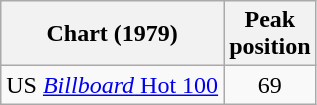<table class="wikitable sortable">
<tr>
<th>Chart (1979)</th>
<th>Peak<br>position</th>
</tr>
<tr>
<td align="left">US <a href='#'><em>Billboard</em> Hot 100</a></td>
<td align="center">69</td>
</tr>
</table>
